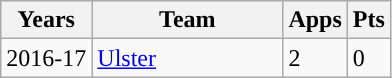<table class="wikitable" style="text-align:left;">
<tr>
<th>Years</th>
<th width=120px>Team</th>
<th>Apps</th>
<th>Pts</th>
</tr>
<tr>
<td>2016-17</td>
<td><a href='#'>Ulster</a></td>
<td>2</td>
<td>0</td>
</tr>
</table>
